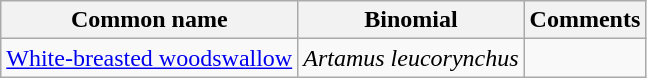<table class="wikitable">
<tr>
<th>Common name</th>
<th>Binomial</th>
<th>Comments</th>
</tr>
<tr>
<td><a href='#'>White-breasted woodswallow</a></td>
<td><em>Artamus leucorynchus</em></td>
<td></td>
</tr>
</table>
